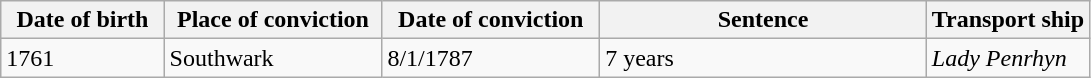<table class="wikitable sortable plainrowheaders" style="width=1024px;">
<tr>
<th style="width: 15%;">Date of birth</th>
<th style="width: 20%;">Place of conviction</th>
<th style="width: 20%;">Date of conviction</th>
<th style="width: 30%;">Sentence</th>
<th style="width: 15%;">Transport ship</th>
</tr>
<tr>
<td>1761</td>
<td>Southwark</td>
<td>8/1/1787</td>
<td>7 years</td>
<td><em>Lady Penrhyn</em></td>
</tr>
</table>
